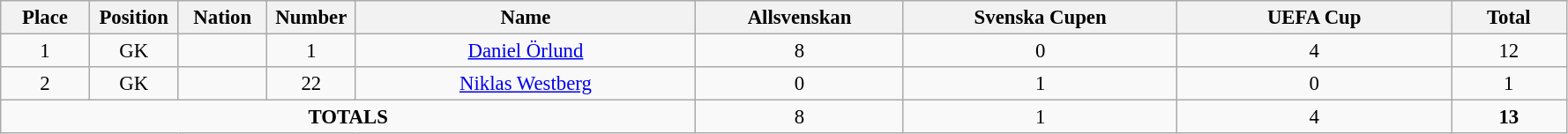<table class="wikitable" style="font-size: 95%; text-align: center;">
<tr>
<th width=60>Place</th>
<th width=60>Position</th>
<th width=60>Nation</th>
<th width=60>Number</th>
<th width=250>Name</th>
<th width=150>Allsvenskan</th>
<th width=200>Svenska Cupen</th>
<th width=200>UEFA Cup</th>
<th width=80><strong>Total</strong></th>
</tr>
<tr>
<td>1</td>
<td>GK</td>
<td></td>
<td>1</td>
<td><a href='#'>Daniel Örlund</a></td>
<td>8</td>
<td>0</td>
<td>4</td>
<td>12</td>
</tr>
<tr>
<td>2</td>
<td>GK</td>
<td></td>
<td>22</td>
<td><a href='#'>Niklas Westberg</a></td>
<td>0</td>
<td>1</td>
<td>0</td>
<td>1</td>
</tr>
<tr>
<td colspan="5"><strong>TOTALS</strong></td>
<td>8</td>
<td>1</td>
<td>4</td>
<td><strong>13</strong></td>
</tr>
</table>
